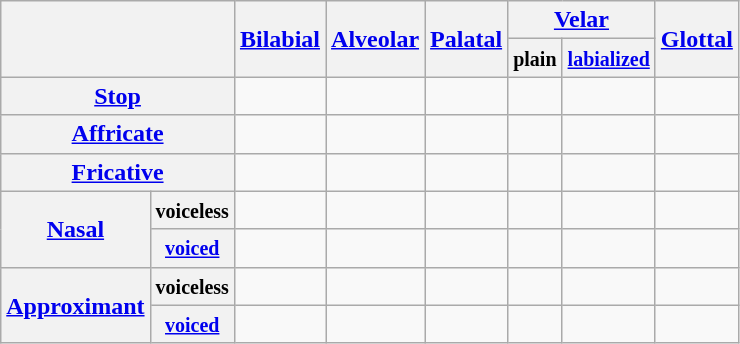<table class="wikitable">
<tr>
<th colspan="2" rowspan="2"></th>
<th rowspan="2"><a href='#'>Bilabial</a></th>
<th rowspan="2"><a href='#'>Alveolar</a></th>
<th rowspan="2"><a href='#'>Palatal</a></th>
<th colspan="2"><a href='#'>Velar</a></th>
<th rowspan="2"><a href='#'>Glottal</a></th>
</tr>
<tr>
<th><small>plain</small></th>
<th><a href='#'><small>labialized</small></a></th>
</tr>
<tr align="center">
<th colspan="2"><a href='#'>Stop</a></th>
<td></td>
<td></td>
<td></td>
<td></td>
<td></td>
<td></td>
</tr>
<tr align="center">
<th colspan="2"><a href='#'>Affricate</a></th>
<td></td>
<td></td>
<td></td>
<td></td>
<td></td>
<td></td>
</tr>
<tr align="center">
<th colspan="2"><a href='#'>Fricative</a></th>
<td></td>
<td></td>
<td></td>
<td></td>
<td></td>
<td></td>
</tr>
<tr align="center">
<th rowspan="2"><a href='#'>Nasal</a></th>
<th><small>voiceless</small></th>
<td></td>
<td></td>
<td></td>
<td></td>
<td></td>
<td></td>
</tr>
<tr align="center">
<th><a href='#'><small>voiced</small></a></th>
<td></td>
<td></td>
<td></td>
<td></td>
<td></td>
<td></td>
</tr>
<tr align="center">
<th rowspan="2"><a href='#'>Approximant</a></th>
<th><small>voiceless</small></th>
<td></td>
<td></td>
<td></td>
<td></td>
<td></td>
<td></td>
</tr>
<tr align="center">
<th><a href='#'><small>voiced</small></a></th>
<td></td>
<td></td>
<td></td>
<td></td>
<td></td>
<td></td>
</tr>
</table>
